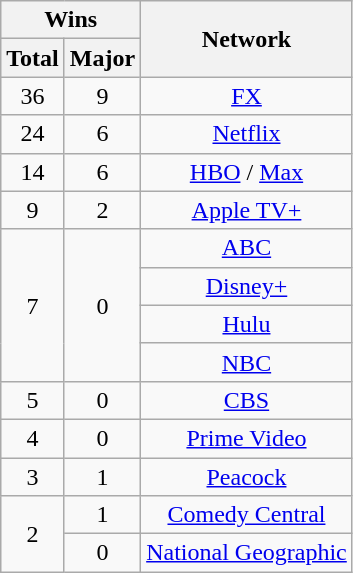<table class="wikitable sortable" style="text-align: center; max-width=29em">
<tr>
<th scope="colgroup" colspan="2">Wins</th>
<th scope="col" rowspan="2">Network</th>
</tr>
<tr>
<th scope="col">Total</th>
<th scope="col">Major</th>
</tr>
<tr>
<td scope="row">36</td>
<td>9</td>
<td><a href='#'>FX</a></td>
</tr>
<tr>
<td scope="row">24</td>
<td>6</td>
<td><a href='#'>Netflix</a></td>
</tr>
<tr>
<td scope="row">14</td>
<td>6</td>
<td><a href='#'>HBO</a> / <a href='#'>Max</a></td>
</tr>
<tr>
<td scope="row">9</td>
<td>2</td>
<td><a href='#'>Apple TV+</a></td>
</tr>
<tr>
<td scope="row" rowspan="4">7</td>
<td rowspan="4">0</td>
<td><a href='#'>ABC</a></td>
</tr>
<tr>
<td><a href='#'>Disney+</a></td>
</tr>
<tr>
<td><a href='#'>Hulu</a></td>
</tr>
<tr>
<td><a href='#'>NBC</a></td>
</tr>
<tr>
<td scope="row">5</td>
<td>0</td>
<td><a href='#'>CBS</a></td>
</tr>
<tr>
<td scope="row">4</td>
<td>0</td>
<td><a href='#'>Prime Video</a></td>
</tr>
<tr>
<td scope="row">3</td>
<td>1</td>
<td><a href='#'>Peacock</a></td>
</tr>
<tr>
<td scope="row" rowspan="2">2</td>
<td>1</td>
<td><a href='#'>Comedy Central</a></td>
</tr>
<tr>
<td>0</td>
<td><a href='#'>National Geographic</a></td>
</tr>
</table>
